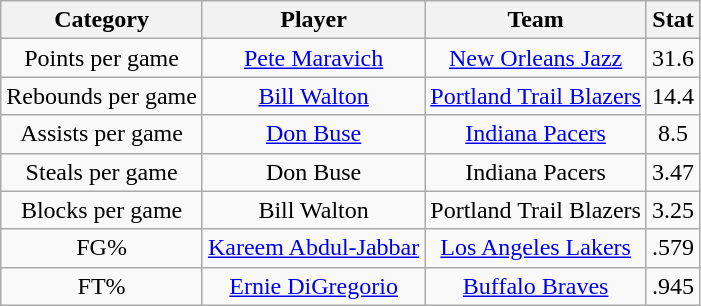<table class="wikitable" style="text-align:center">
<tr>
<th>Category</th>
<th>Player</th>
<th>Team</th>
<th>Stat</th>
</tr>
<tr>
<td>Points per game</td>
<td><a href='#'>Pete Maravich</a></td>
<td><a href='#'>New Orleans Jazz</a></td>
<td>31.6</td>
</tr>
<tr>
<td>Rebounds per game</td>
<td><a href='#'>Bill Walton</a></td>
<td><a href='#'>Portland Trail Blazers</a></td>
<td>14.4</td>
</tr>
<tr>
<td>Assists per game</td>
<td><a href='#'>Don Buse</a></td>
<td><a href='#'>Indiana Pacers</a></td>
<td>8.5</td>
</tr>
<tr>
<td>Steals per game</td>
<td>Don Buse</td>
<td>Indiana Pacers</td>
<td>3.47</td>
</tr>
<tr>
<td>Blocks per game</td>
<td>Bill Walton</td>
<td>Portland Trail Blazers</td>
<td>3.25</td>
</tr>
<tr>
<td>FG%</td>
<td><a href='#'>Kareem Abdul-Jabbar</a></td>
<td><a href='#'>Los Angeles Lakers</a></td>
<td>.579</td>
</tr>
<tr>
<td>FT%</td>
<td><a href='#'>Ernie DiGregorio</a></td>
<td><a href='#'>Buffalo Braves</a></td>
<td>.945</td>
</tr>
</table>
